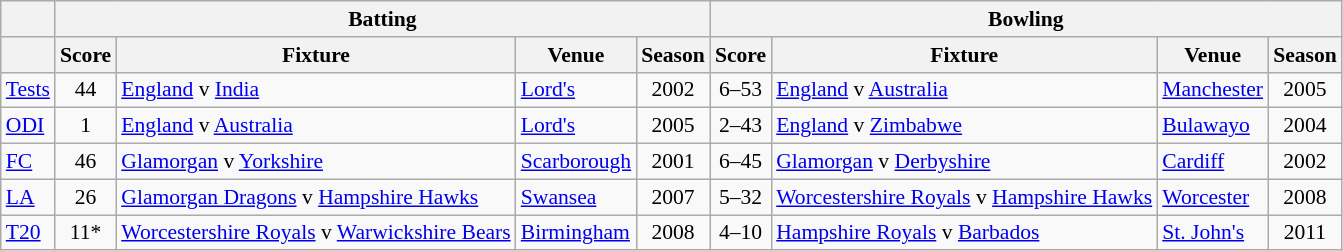<table class=wikitable style="font-size:90%">
<tr>
<th rowspan="1"></th>
<th colspan="4" rowspan="1">Batting</th>
<th colspan="4" rowspan="1">Bowling</th>
</tr>
<tr>
<th></th>
<th>Score</th>
<th>Fixture</th>
<th>Venue</th>
<th>Season</th>
<th>Score</th>
<th>Fixture</th>
<th>Venue</th>
<th>Season</th>
</tr>
<tr>
<td><a href='#'>Tests</a></td>
<td align="center">44</td>
<td><a href='#'>England</a> v <a href='#'>India</a></td>
<td><a href='#'>Lord's</a></td>
<td align="center">2002</td>
<td align="center">6–53</td>
<td><a href='#'>England</a> v <a href='#'>Australia</a></td>
<td><a href='#'>Manchester</a></td>
<td align="center">2005</td>
</tr>
<tr>
<td><a href='#'>ODI</a></td>
<td align="center">1</td>
<td><a href='#'>England</a> v <a href='#'>Australia</a></td>
<td><a href='#'>Lord's</a></td>
<td align="center">2005</td>
<td align="center">2–43</td>
<td><a href='#'>England</a> v <a href='#'>Zimbabwe</a></td>
<td><a href='#'>Bulawayo</a></td>
<td align="center">2004</td>
</tr>
<tr>
<td><a href='#'>FC</a></td>
<td align="center">46</td>
<td><a href='#'>Glamorgan</a> v <a href='#'>Yorkshire</a></td>
<td><a href='#'>Scarborough</a></td>
<td align="center">2001</td>
<td align="center">6–45</td>
<td><a href='#'>Glamorgan</a> v <a href='#'>Derbyshire</a></td>
<td><a href='#'>Cardiff</a></td>
<td align="center">2002</td>
</tr>
<tr>
<td><a href='#'>LA</a></td>
<td align="center">26</td>
<td><a href='#'>Glamorgan Dragons</a> v <a href='#'>Hampshire Hawks</a></td>
<td><a href='#'>Swansea</a></td>
<td align="center">2007</td>
<td align="center">5–32</td>
<td><a href='#'>Worcestershire Royals</a> v <a href='#'>Hampshire Hawks</a></td>
<td><a href='#'>Worcester</a></td>
<td align="center">2008</td>
</tr>
<tr>
<td><a href='#'>T20</a></td>
<td align="center">11*</td>
<td><a href='#'>Worcestershire Royals</a> v <a href='#'>Warwickshire Bears</a></td>
<td><a href='#'>Birmingham</a></td>
<td align="center">2008</td>
<td align="center">4–10</td>
<td><a href='#'>Hampshire Royals</a> v <a href='#'>Barbados</a></td>
<td><a href='#'>St. John's</a></td>
<td align="center">2011</td>
</tr>
</table>
